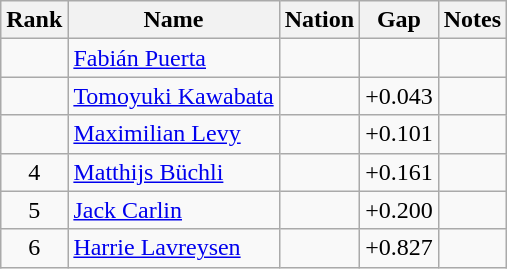<table class="wikitable sortable" style="text-align:center">
<tr>
<th>Rank</th>
<th>Name</th>
<th>Nation</th>
<th>Gap</th>
<th>Notes</th>
</tr>
<tr>
<td></td>
<td align=left><a href='#'>Fabián Puerta</a></td>
<td align="left"></td>
<td></td>
<td></td>
</tr>
<tr>
<td></td>
<td align=left><a href='#'>Tomoyuki Kawabata</a></td>
<td align="left"></td>
<td>+0.043</td>
<td></td>
</tr>
<tr>
<td></td>
<td align=left><a href='#'>Maximilian Levy</a></td>
<td align="left"></td>
<td>+0.101</td>
<td></td>
</tr>
<tr>
<td>4</td>
<td align=left><a href='#'>Matthijs Büchli</a></td>
<td align="left"></td>
<td>+0.161</td>
<td></td>
</tr>
<tr>
<td>5</td>
<td align=left><a href='#'>Jack Carlin</a></td>
<td align="left"></td>
<td>+0.200</td>
<td></td>
</tr>
<tr>
<td>6</td>
<td align=left><a href='#'>Harrie Lavreysen</a></td>
<td align="left"></td>
<td>+0.827</td>
<td></td>
</tr>
</table>
